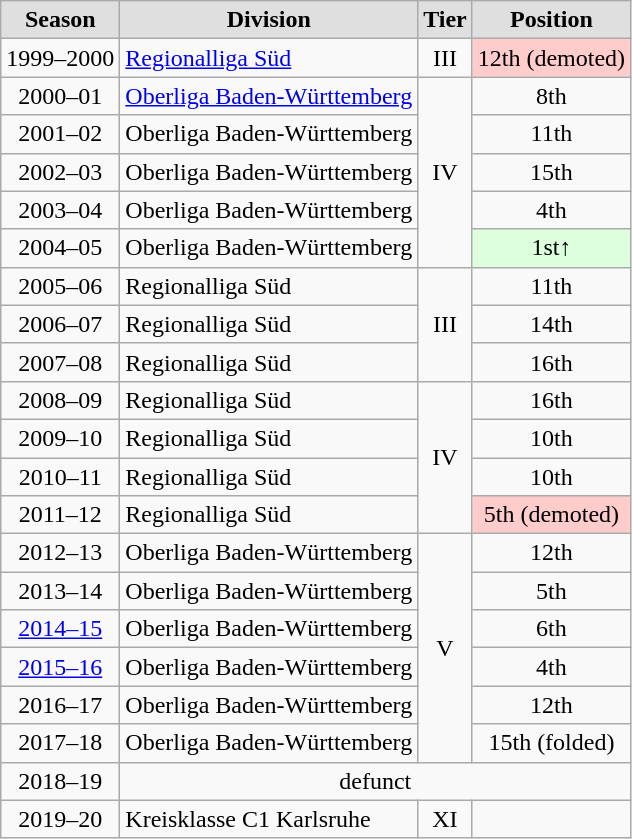<table class="wikitable">
<tr style="text-align:center; background:#dfdfdf;">
<td><strong>Season</strong></td>
<td><strong>Division</strong></td>
<td><strong>Tier</strong></td>
<td><strong>Position</strong></td>
</tr>
<tr style="text-align:center;">
<td>1999–2000</td>
<td style="text-align:left;"><a href='#'>Regionalliga Süd</a></td>
<td>III</td>
<td style="background:#ffcccc">12th (demoted)</td>
</tr>
<tr style="text-align:center;">
<td>2000–01</td>
<td style="text-align:left;"><a href='#'>Oberliga Baden-Württemberg</a></td>
<td rowspan=5>IV</td>
<td>8th</td>
</tr>
<tr style="text-align:center;">
<td>2001–02</td>
<td style="text-align:left;">Oberliga Baden-Württemberg</td>
<td>11th</td>
</tr>
<tr style="text-align:center;">
<td>2002–03</td>
<td style="text-align:left;">Oberliga Baden-Württemberg</td>
<td>15th</td>
</tr>
<tr style="text-align:center;">
<td>2003–04</td>
<td style="text-align:left;">Oberliga Baden-Württemberg</td>
<td>4th</td>
</tr>
<tr style="text-align:center;">
<td>2004–05</td>
<td style="text-align:left;">Oberliga Baden-Württemberg</td>
<td style="background:#ddffdd">1st↑</td>
</tr>
<tr style="text-align:center;">
<td>2005–06</td>
<td style="text-align:left;">Regionalliga Süd</td>
<td rowspan=3>III</td>
<td>11th</td>
</tr>
<tr style="text-align:center;">
<td>2006–07</td>
<td style="text-align:left;">Regionalliga Süd</td>
<td>14th</td>
</tr>
<tr style="text-align:center;">
<td>2007–08</td>
<td style="text-align:left;">Regionalliga Süd</td>
<td>16th</td>
</tr>
<tr style="text-align:center;">
<td>2008–09</td>
<td style="text-align:left;">Regionalliga Süd</td>
<td rowspan=4>IV</td>
<td>16th</td>
</tr>
<tr style="text-align:center;">
<td>2009–10</td>
<td style="text-align:left;">Regionalliga Süd</td>
<td>10th</td>
</tr>
<tr style="text-align:center;">
<td>2010–11</td>
<td style="text-align:left;">Regionalliga Süd</td>
<td>10th</td>
</tr>
<tr style="text-align:center;">
<td>2011–12</td>
<td style="text-align:left;">Regionalliga Süd</td>
<td style="background:#ffcccc">5th (demoted)</td>
</tr>
<tr style="text-align:center;">
<td>2012–13</td>
<td style="text-align:left;">Oberliga Baden-Württemberg</td>
<td rowspan=6>V</td>
<td>12th</td>
</tr>
<tr style="text-align:center;">
<td>2013–14</td>
<td style="text-align:left;">Oberliga Baden-Württemberg</td>
<td>5th</td>
</tr>
<tr style="text-align:center;">
<td><a href='#'>2014–15</a></td>
<td style="text-align:left;">Oberliga Baden-Württemberg</td>
<td>6th</td>
</tr>
<tr style="text-align:center;">
<td><a href='#'>2015–16</a></td>
<td style="text-align:left;">Oberliga Baden-Württemberg</td>
<td>4th</td>
</tr>
<tr style="text-align:center;">
<td>2016–17</td>
<td style="text-align:left;">Oberliga Baden-Württemberg</td>
<td>12th</td>
</tr>
<tr style="text-align:center;">
<td>2017–18</td>
<td style="text-align:left;">Oberliga Baden-Württemberg</td>
<td>15th (folded)</td>
</tr>
<tr style="text-align:center;">
<td>2018–19</td>
<td style="text-align:center;" colspan=3>defunct</td>
</tr>
<tr style="text-align:center;">
<td>2019–20</td>
<td style="text-align:left;">Kreisklasse C1 Karlsruhe</td>
<td>XI</td>
<td></td>
</tr>
</table>
